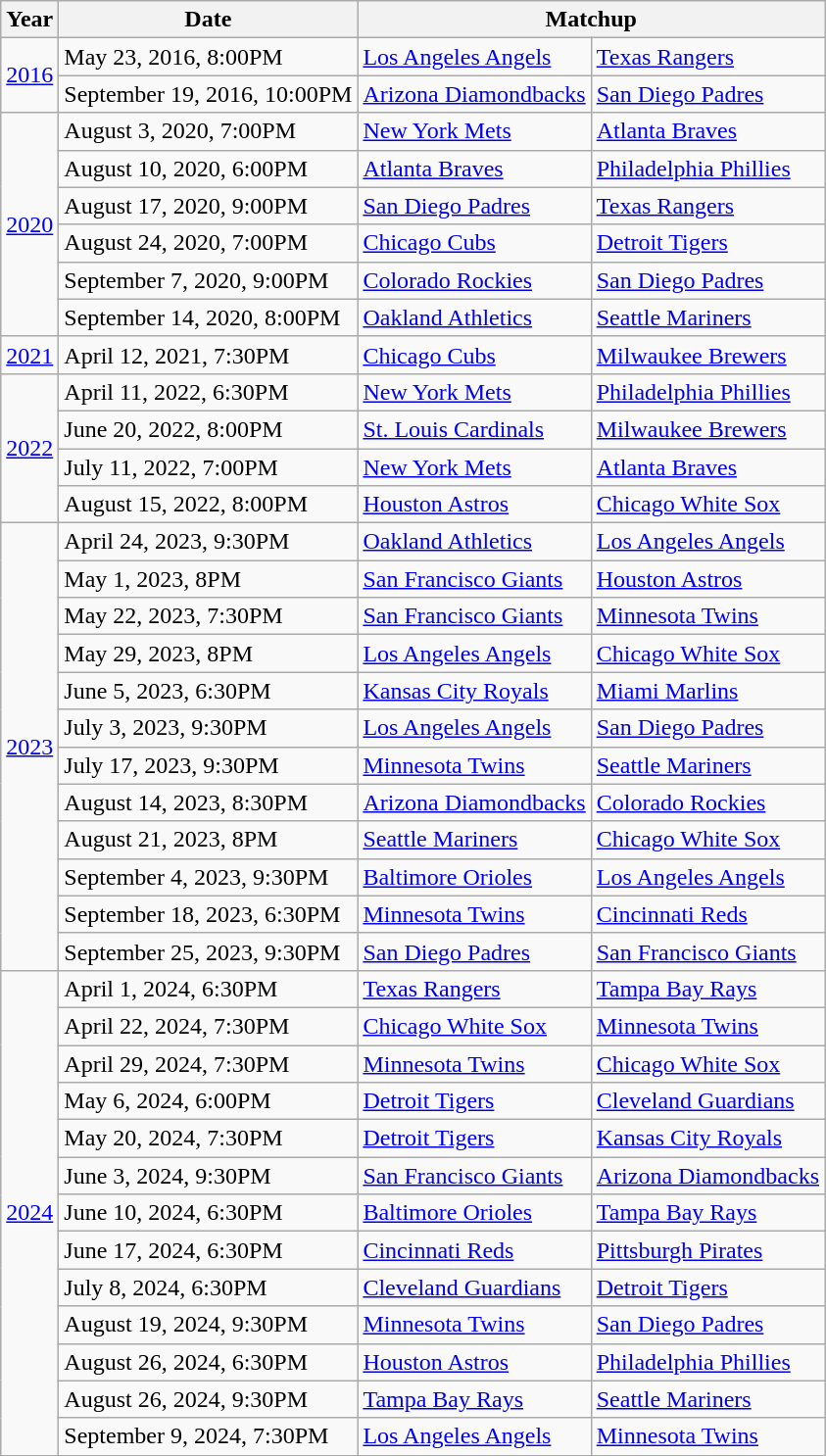<table class="wikitable">
<tr>
<th>Year</th>
<th>Date</th>
<th colspan="2">Matchup</th>
</tr>
<tr>
<td rowspan=2><a href='#'>2016</a></td>
<td>May 23, 2016, 8:00PM</td>
<td><a href='#'>Los Angeles Angels</a></td>
<td><a href='#'>Texas Rangers</a></td>
</tr>
<tr>
<td>September 19, 2016, 10:00PM</td>
<td><a href='#'>Arizona Diamondbacks</a></td>
<td><a href='#'>San Diego Padres</a></td>
</tr>
<tr>
<td rowspan=6><a href='#'>2020</a></td>
<td>August 3, 2020, 7:00PM</td>
<td><a href='#'>New York Mets</a></td>
<td><a href='#'>Atlanta Braves</a></td>
</tr>
<tr>
<td>August 10, 2020, 6:00PM</td>
<td><a href='#'>Atlanta Braves</a></td>
<td><a href='#'>Philadelphia Phillies</a></td>
</tr>
<tr>
<td>August 17, 2020, 9:00PM</td>
<td><a href='#'>San Diego Padres</a></td>
<td><a href='#'>Texas Rangers</a></td>
</tr>
<tr>
<td>August 24, 2020, 7:00PM</td>
<td><a href='#'>Chicago Cubs</a></td>
<td><a href='#'>Detroit Tigers</a></td>
</tr>
<tr>
<td>September 7, 2020, 9:00PM</td>
<td><a href='#'>Colorado Rockies</a></td>
<td><a href='#'>San Diego Padres</a></td>
</tr>
<tr>
<td>September 14, 2020, 8:00PM</td>
<td><a href='#'>Oakland Athletics</a></td>
<td><a href='#'>Seattle Mariners</a></td>
</tr>
<tr>
<td><a href='#'>2021</a></td>
<td>April 12, 2021, 7:30PM</td>
<td><a href='#'>Chicago Cubs</a></td>
<td><a href='#'>Milwaukee Brewers</a></td>
</tr>
<tr>
<td rowspan=4><a href='#'>2022</a></td>
<td>April 11, 2022, 6:30PM</td>
<td><a href='#'>New York Mets</a></td>
<td><a href='#'>Philadelphia Phillies</a></td>
</tr>
<tr>
<td>June 20, 2022, 8:00PM</td>
<td><a href='#'>St. Louis Cardinals</a></td>
<td><a href='#'>Milwaukee Brewers</a></td>
</tr>
<tr>
<td>July 11, 2022, 7:00PM</td>
<td><a href='#'>New York Mets</a></td>
<td><a href='#'>Atlanta Braves</a></td>
</tr>
<tr>
<td>August 15, 2022, 8:00PM</td>
<td><a href='#'>Houston Astros</a></td>
<td><a href='#'>Chicago White Sox</a></td>
</tr>
<tr>
<td rowspan=12><a href='#'>2023</a></td>
<td>April 24, 2023, 9:30PM</td>
<td><a href='#'>Oakland Athletics</a></td>
<td><a href='#'>Los Angeles Angels</a></td>
</tr>
<tr>
<td>May 1, 2023, 8PM</td>
<td><a href='#'>San Francisco Giants</a></td>
<td><a href='#'>Houston Astros</a></td>
</tr>
<tr>
<td>May 22, 2023, 7:30PM</td>
<td><a href='#'>San Francisco Giants</a></td>
<td><a href='#'>Minnesota Twins</a></td>
</tr>
<tr>
<td>May 29, 2023, 8PM</td>
<td><a href='#'>Los Angeles Angels</a></td>
<td><a href='#'>Chicago White Sox</a></td>
</tr>
<tr>
<td>June 5, 2023, 6:30PM</td>
<td><a href='#'>Kansas City Royals</a></td>
<td><a href='#'>Miami Marlins</a></td>
</tr>
<tr>
<td>July 3, 2023, 9:30PM</td>
<td><a href='#'>Los Angeles Angels</a></td>
<td><a href='#'>San Diego Padres</a></td>
</tr>
<tr>
<td>July 17, 2023, 9:30PM</td>
<td><a href='#'>Minnesota Twins</a></td>
<td><a href='#'>Seattle Mariners</a></td>
</tr>
<tr>
<td>August 14, 2023, 8:30PM</td>
<td><a href='#'>Arizona Diamondbacks</a></td>
<td><a href='#'>Colorado Rockies</a></td>
</tr>
<tr>
<td>August 21, 2023, 8PM</td>
<td><a href='#'>Seattle Mariners</a></td>
<td><a href='#'>Chicago White Sox</a></td>
</tr>
<tr>
<td>September 4, 2023, 9:30PM</td>
<td><a href='#'>Baltimore Orioles</a></td>
<td><a href='#'>Los Angeles Angels</a></td>
</tr>
<tr>
<td>September 18, 2023, 6:30PM</td>
<td><a href='#'>Minnesota Twins</a></td>
<td><a href='#'>Cincinnati Reds</a></td>
</tr>
<tr>
<td>September 25, 2023, 9:30PM</td>
<td><a href='#'>San Diego Padres</a></td>
<td><a href='#'>San Francisco Giants</a></td>
</tr>
<tr>
<td rowspan=13><a href='#'>2024</a></td>
<td>April 1, 2024, 6:30PM</td>
<td><a href='#'>Texas Rangers</a></td>
<td><a href='#'>Tampa Bay Rays</a></td>
</tr>
<tr>
<td>April 22, 2024, 7:30PM</td>
<td><a href='#'>Chicago White Sox</a></td>
<td><a href='#'>Minnesota Twins</a></td>
</tr>
<tr>
<td>April 29, 2024, 7:30PM</td>
<td><a href='#'>Minnesota Twins</a></td>
<td><a href='#'>Chicago White Sox</a></td>
</tr>
<tr>
<td>May 6, 2024, 6:00PM</td>
<td><a href='#'>Detroit Tigers</a></td>
<td><a href='#'>Cleveland Guardians</a></td>
</tr>
<tr>
<td>May 20, 2024, 7:30PM</td>
<td><a href='#'>Detroit Tigers</a></td>
<td><a href='#'>Kansas City Royals</a></td>
</tr>
<tr>
<td>June 3, 2024, 9:30PM</td>
<td><a href='#'>San Francisco Giants</a></td>
<td><a href='#'>Arizona Diamondbacks</a></td>
</tr>
<tr>
<td>June 10, 2024, 6:30PM</td>
<td><a href='#'>Baltimore Orioles</a></td>
<td><a href='#'>Tampa Bay Rays</a></td>
</tr>
<tr>
<td>June 17, 2024, 6:30PM</td>
<td><a href='#'>Cincinnati Reds</a></td>
<td><a href='#'>Pittsburgh Pirates</a></td>
</tr>
<tr>
<td>July 8, 2024, 6:30PM</td>
<td><a href='#'>Cleveland Guardians</a></td>
<td><a href='#'>Detroit Tigers</a></td>
</tr>
<tr>
<td>August 19, 2024, 9:30PM</td>
<td><a href='#'>Minnesota Twins</a></td>
<td><a href='#'>San Diego Padres</a></td>
</tr>
<tr>
<td>August 26, 2024, 6:30PM</td>
<td><a href='#'>Houston Astros</a></td>
<td><a href='#'>Philadelphia Phillies</a></td>
</tr>
<tr>
<td>August 26, 2024, 9:30PM</td>
<td><a href='#'>Tampa Bay Rays</a></td>
<td><a href='#'>Seattle Mariners</a></td>
</tr>
<tr>
<td>September 9, 2024, 7:30PM</td>
<td><a href='#'>Los Angeles Angels</a></td>
<td><a href='#'>Minnesota Twins</a></td>
</tr>
</table>
